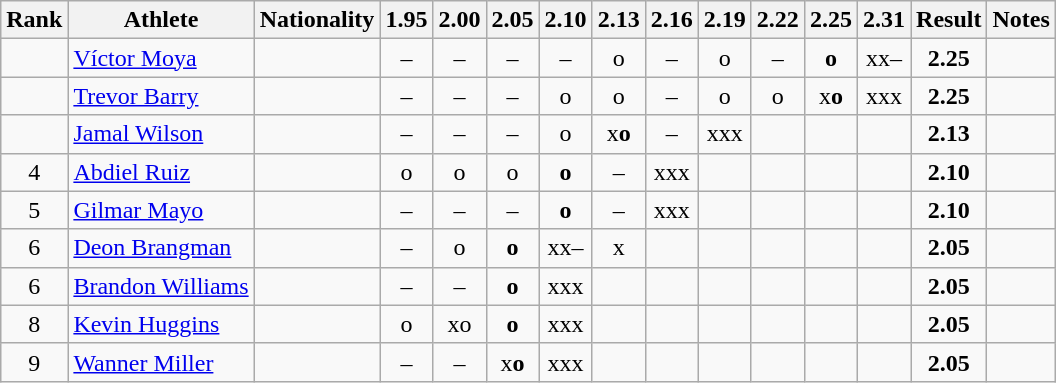<table class="wikitable sortable" style="text-align:center">
<tr>
<th>Rank</th>
<th>Athlete</th>
<th>Nationality</th>
<th>1.95</th>
<th>2.00</th>
<th>2.05</th>
<th>2.10</th>
<th>2.13</th>
<th>2.16</th>
<th>2.19</th>
<th>2.22</th>
<th>2.25</th>
<th>2.31</th>
<th>Result</th>
<th>Notes</th>
</tr>
<tr>
<td></td>
<td align="left"><a href='#'>Víctor Moya</a></td>
<td align=left></td>
<td>–</td>
<td>–</td>
<td>–</td>
<td>–</td>
<td>o</td>
<td>–</td>
<td>o</td>
<td>–</td>
<td><strong>o</strong></td>
<td>xx–</td>
<td><strong>2.25</strong></td>
<td></td>
</tr>
<tr>
<td></td>
<td align="left"><a href='#'>Trevor Barry</a></td>
<td align=left></td>
<td>–</td>
<td>–</td>
<td>–</td>
<td>o</td>
<td>o</td>
<td>–</td>
<td>o</td>
<td>o</td>
<td>x<strong>o</strong></td>
<td>xxx</td>
<td><strong>2.25</strong></td>
<td></td>
</tr>
<tr>
<td></td>
<td align="left"><a href='#'>Jamal Wilson</a></td>
<td align=left></td>
<td>–</td>
<td>–</td>
<td>–</td>
<td>o</td>
<td>x<strong>o</strong></td>
<td>–</td>
<td>xxx</td>
<td></td>
<td></td>
<td></td>
<td><strong>2.13</strong></td>
<td></td>
</tr>
<tr>
<td>4</td>
<td align="left"><a href='#'>Abdiel Ruiz</a></td>
<td align=left></td>
<td>o</td>
<td>o</td>
<td>o</td>
<td><strong>o</strong></td>
<td>–</td>
<td>xxx</td>
<td></td>
<td></td>
<td></td>
<td></td>
<td><strong>2.10</strong></td>
<td></td>
</tr>
<tr>
<td>5</td>
<td align="left"><a href='#'>Gilmar Mayo</a></td>
<td align=left></td>
<td>–</td>
<td>–</td>
<td>–</td>
<td><strong>o</strong></td>
<td>–</td>
<td>xxx</td>
<td></td>
<td></td>
<td></td>
<td></td>
<td><strong>2.10</strong></td>
<td></td>
</tr>
<tr>
<td>6</td>
<td align="left"><a href='#'>Deon Brangman</a></td>
<td align=left></td>
<td>–</td>
<td>o</td>
<td><strong>o</strong></td>
<td>xx–</td>
<td>x</td>
<td></td>
<td></td>
<td></td>
<td></td>
<td></td>
<td><strong>2.05</strong></td>
<td></td>
</tr>
<tr>
<td>6</td>
<td align="left"><a href='#'>Brandon Williams</a></td>
<td align=left></td>
<td>–</td>
<td>–</td>
<td><strong>o</strong></td>
<td>xxx</td>
<td></td>
<td></td>
<td></td>
<td></td>
<td></td>
<td></td>
<td><strong>2.05</strong></td>
<td></td>
</tr>
<tr>
<td>8</td>
<td align="left"><a href='#'>Kevin Huggins</a></td>
<td align=left></td>
<td>o</td>
<td>xo</td>
<td><strong>o</strong></td>
<td>xxx</td>
<td></td>
<td></td>
<td></td>
<td></td>
<td></td>
<td></td>
<td><strong>2.05</strong></td>
<td></td>
</tr>
<tr>
<td>9</td>
<td align="left"><a href='#'>Wanner Miller</a></td>
<td align=left></td>
<td>–</td>
<td>–</td>
<td>x<strong>o</strong></td>
<td>xxx</td>
<td></td>
<td></td>
<td></td>
<td></td>
<td></td>
<td></td>
<td><strong>2.05</strong></td>
<td></td>
</tr>
</table>
